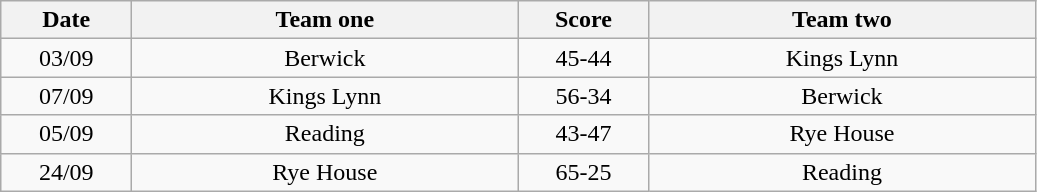<table class="wikitable" style="text-align: center">
<tr>
<th width=80>Date</th>
<th width=250>Team one</th>
<th width=80>Score</th>
<th width=250>Team two</th>
</tr>
<tr>
<td>03/09</td>
<td>Berwick</td>
<td>45-44</td>
<td>Kings Lynn</td>
</tr>
<tr>
<td>07/09</td>
<td>Kings Lynn</td>
<td>56-34</td>
<td>Berwick</td>
</tr>
<tr>
<td>05/09</td>
<td>Reading</td>
<td>43-47</td>
<td>Rye House</td>
</tr>
<tr>
<td>24/09</td>
<td>Rye House</td>
<td>65-25</td>
<td>Reading</td>
</tr>
</table>
